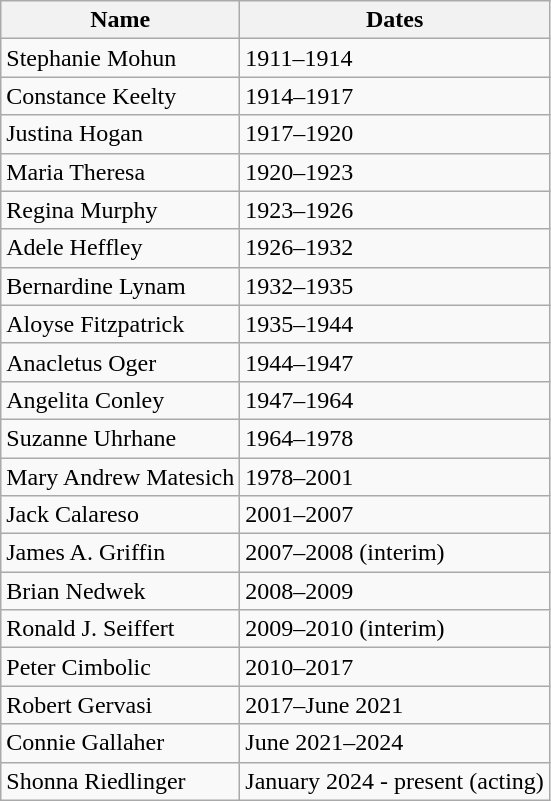<table class="wikitable">
<tr>
<th>Name</th>
<th>Dates</th>
</tr>
<tr>
<td>Stephanie Mohun</td>
<td>1911–1914</td>
</tr>
<tr>
<td>Constance Keelty</td>
<td>1914–1917</td>
</tr>
<tr>
<td>Justina Hogan</td>
<td>1917–1920</td>
</tr>
<tr>
<td>Maria Theresa</td>
<td>1920–1923</td>
</tr>
<tr>
<td>Regina Murphy</td>
<td>1923–1926</td>
</tr>
<tr>
<td>Adele Heffley</td>
<td>1926–1932</td>
</tr>
<tr>
<td>Bernardine Lynam</td>
<td>1932–1935</td>
</tr>
<tr>
<td>Aloyse Fitzpatrick</td>
<td>1935–1944</td>
</tr>
<tr>
<td>Anacletus Oger</td>
<td>1944–1947</td>
</tr>
<tr>
<td>Angelita Conley</td>
<td>1947–1964</td>
</tr>
<tr>
<td>Suzanne Uhrhane</td>
<td>1964–1978</td>
</tr>
<tr>
<td>Mary Andrew Matesich</td>
<td>1978–2001</td>
</tr>
<tr>
<td>Jack Calareso</td>
<td>2001–2007</td>
</tr>
<tr>
<td>James A. Griffin</td>
<td>2007–2008 (interim)</td>
</tr>
<tr>
<td>Brian Nedwek</td>
<td>2008–2009</td>
</tr>
<tr>
<td>Ronald J. Seiffert</td>
<td>2009–2010 (interim)</td>
</tr>
<tr>
<td>Peter Cimbolic</td>
<td>2010–2017</td>
</tr>
<tr>
<td>Robert Gervasi</td>
<td>2017–June 2021</td>
</tr>
<tr>
<td>Connie Gallaher</td>
<td>June 2021–2024</td>
</tr>
<tr>
<td>Shonna Riedlinger</td>
<td>January 2024 - present (acting)</td>
</tr>
</table>
